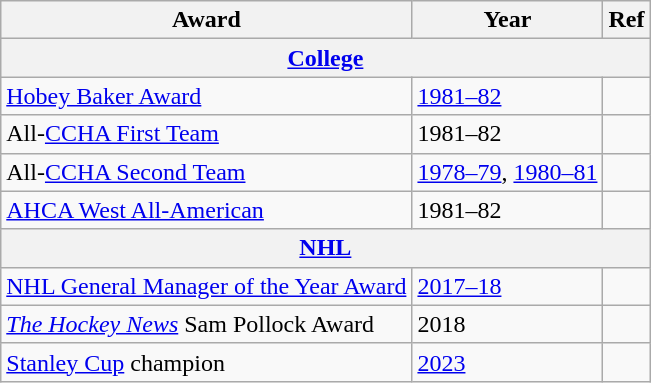<table class="wikitable">
<tr>
<th>Award</th>
<th>Year</th>
<th>Ref</th>
</tr>
<tr>
<th colspan="3"><a href='#'>College</a></th>
</tr>
<tr>
<td><a href='#'>Hobey Baker Award</a></td>
<td><a href='#'>1981–82</a></td>
<td></td>
</tr>
<tr>
<td>All-<a href='#'>CCHA First Team</a></td>
<td>1981–82</td>
<td></td>
</tr>
<tr>
<td>All-<a href='#'>CCHA Second Team</a></td>
<td><a href='#'>1978–79</a>, <a href='#'>1980–81</a></td>
<td></td>
</tr>
<tr>
<td><a href='#'>AHCA West All-American</a></td>
<td>1981–82</td>
<td></td>
</tr>
<tr>
<th colspan="3"><a href='#'>NHL</a></th>
</tr>
<tr>
<td><a href='#'>NHL General Manager of the Year Award</a></td>
<td><a href='#'>2017–18</a></td>
<td></td>
</tr>
<tr>
<td><em><a href='#'>The Hockey News</a></em> Sam Pollock Award</td>
<td>2018</td>
<td></td>
</tr>
<tr>
<td><a href='#'>Stanley Cup</a> champion</td>
<td><a href='#'>2023</a></td>
<td></td>
</tr>
</table>
